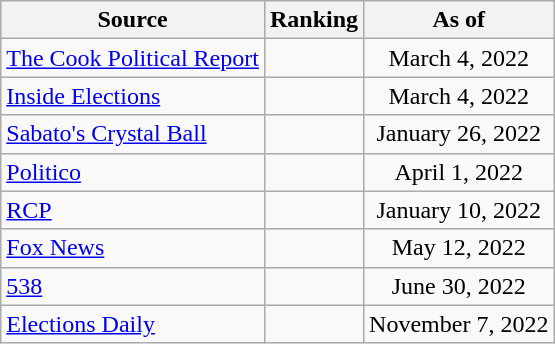<table class="wikitable" style="text-align:center">
<tr>
<th>Source</th>
<th>Ranking</th>
<th>As of</th>
</tr>
<tr>
<td align=left><a href='#'>The Cook Political Report</a></td>
<td></td>
<td>March 4, 2022</td>
</tr>
<tr>
<td align=left><a href='#'>Inside Elections</a></td>
<td></td>
<td>March 4, 2022</td>
</tr>
<tr>
<td align=left><a href='#'>Sabato's Crystal Ball</a></td>
<td></td>
<td>January 26, 2022</td>
</tr>
<tr>
<td align="left"><a href='#'>Politico</a></td>
<td></td>
<td>April 1, 2022</td>
</tr>
<tr>
<td align=left><a href='#'>RCP</a></td>
<td></td>
<td>January 10, 2022</td>
</tr>
<tr>
<td align=left><a href='#'>Fox News</a></td>
<td></td>
<td>May 12, 2022</td>
</tr>
<tr>
<td align="left"><a href='#'>538</a></td>
<td></td>
<td>June 30, 2022</td>
</tr>
<tr>
<td align="left"><a href='#'>Elections Daily</a></td>
<td></td>
<td>November 7, 2022</td>
</tr>
</table>
